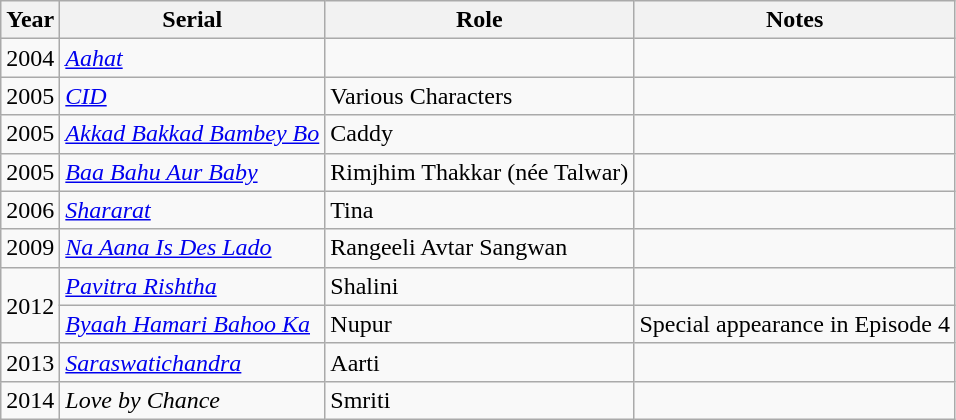<table class="wikitable sortable">
<tr>
<th>Year</th>
<th>Serial</th>
<th>Role</th>
<th>Notes</th>
</tr>
<tr>
<td>2004</td>
<td><em><a href='#'>Aahat</a></em></td>
<td></td>
<td></td>
</tr>
<tr>
<td>2005</td>
<td><em><a href='#'>CID</a></em></td>
<td>Various Characters</td>
<td></td>
</tr>
<tr>
<td>2005</td>
<td><em><a href='#'>Akkad Bakkad Bambey Bo</a></em></td>
<td>Caddy</td>
<td></td>
</tr>
<tr>
<td>2005</td>
<td><em><a href='#'>Baa Bahu Aur Baby</a></em></td>
<td>Rimjhim Thakkar (née Talwar)</td>
<td></td>
</tr>
<tr>
<td>2006</td>
<td><em><a href='#'>Shararat</a></em></td>
<td>Tina</td>
<td></td>
</tr>
<tr>
<td>2009</td>
<td><em><a href='#'>Na Aana Is Des Lado</a></em></td>
<td>Rangeeli Avtar  Sangwan</td>
<td></td>
</tr>
<tr>
<td rowspan="2">2012</td>
<td><em><a href='#'>Pavitra Rishtha</a></em></td>
<td>Shalini</td>
<td></td>
</tr>
<tr>
<td><em><a href='#'>Byaah Hamari Bahoo Ka</a></em></td>
<td>Nupur</td>
<td>Special appearance in Episode 4</td>
</tr>
<tr>
<td>2013</td>
<td><em><a href='#'>Saraswatichandra</a></em></td>
<td>Aarti</td>
<td></td>
</tr>
<tr>
<td>2014</td>
<td><em>Love by Chance</em></td>
<td>Smriti</td>
<td></td>
</tr>
</table>
